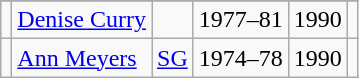<table class="wikitable" style="text-align:">
<tr>
</tr>
<tr>
<td></td>
<td><a href='#'>Denise Curry</a></td>
<td></td>
<td>1977–81</td>
<td>1990</td>
<td></td>
</tr>
<tr>
<td></td>
<td><a href='#'>Ann Meyers</a></td>
<td><a href='#'>SG</a></td>
<td>1974–78</td>
<td>1990</td>
<td></td>
</tr>
</table>
